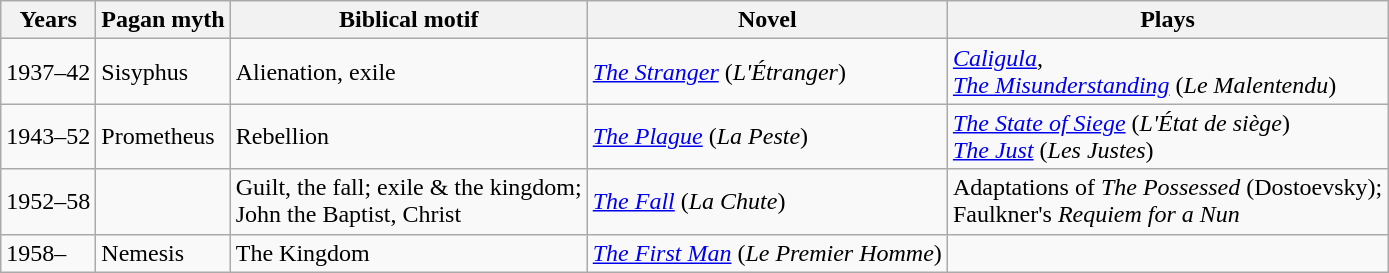<table class="wikitable">
<tr>
<th>Years</th>
<th>Pagan myth</th>
<th>Biblical motif</th>
<th>Novel</th>
<th>Plays</th>
</tr>
<tr>
<td>1937–42</td>
<td>Sisyphus</td>
<td>Alienation, exile</td>
<td><em><a href='#'>The Stranger</a></em> (<em>L'Étranger</em>)</td>
<td><em><a href='#'>Caligula</a></em>,<br><em><a href='#'>The Misunderstanding</a></em> (<em>Le Malentendu</em>)</td>
</tr>
<tr>
<td>1943–52</td>
<td>Prometheus</td>
<td>Rebellion</td>
<td><em><a href='#'>The Plague</a></em> (<em>La Peste</em>)</td>
<td><em><a href='#'>The State of Siege</a></em> (<em>L'État de siège</em>)<br> <em><a href='#'>The Just</a></em> (<em>Les Justes</em>)</td>
</tr>
<tr>
<td>1952–58</td>
<td></td>
<td>Guilt, the fall; exile & the kingdom; <br>John the Baptist, Christ</td>
<td><em><a href='#'>The Fall</a></em> (<em>La Chute</em>)</td>
<td>Adaptations of <em>The Possessed</em> (Dostoevsky); <br> Faulkner's <em>Requiem for a Nun</em></td>
</tr>
<tr>
<td>1958–</td>
<td>Nemesis</td>
<td>The Kingdom</td>
<td><em><a href='#'>The First Man</a></em> (<em>Le Premier Homme</em>)</td>
<td></td>
</tr>
</table>
